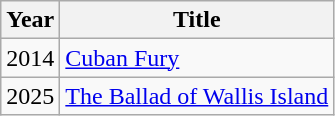<table class="wikitable">
<tr>
<th>Year</th>
<th>Title</th>
</tr>
<tr>
<td>2014</td>
<td><a href='#'>Cuban Fury</a></td>
</tr>
<tr>
<td>2025</td>
<td><a href='#'>The Ballad of Wallis Island</a></td>
</tr>
</table>
